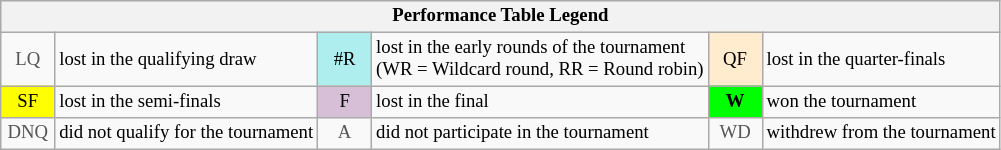<table class="wikitable" style="font-size:78%;">
<tr bgcolor="#efefef">
<th colspan="6">Performance Table Legend</th>
</tr>
<tr>
<td align="center" style="color:#555555;" width="30">LQ</td>
<td>lost in the qualifying draw</td>
<td align="center" style="background:#afeeee;">#R</td>
<td>lost in the early rounds of the tournament<br>(WR = Wildcard round, RR = Round robin)</td>
<td align="center" style="background:#ffebcd;">QF</td>
<td>lost in the quarter-finals</td>
</tr>
<tr>
<td align="center" style="background:yellow;">SF</td>
<td>lost in the semi-finals</td>
<td align="center" style="background:#D8BFD8;">F</td>
<td>lost in the final</td>
<td align="center" style="background:#00ff00;"><strong>W</strong></td>
<td>won the tournament</td>
</tr>
<tr>
<td align="center" style="color:#555555;" width="30">DNQ</td>
<td>did not qualify for the tournament</td>
<td align="center" style="color:#555555;" width="30">A</td>
<td>did not participate in the tournament</td>
<td align="center" style="color:#555555;" width="30">WD</td>
<td>withdrew from the tournament</td>
</tr>
</table>
